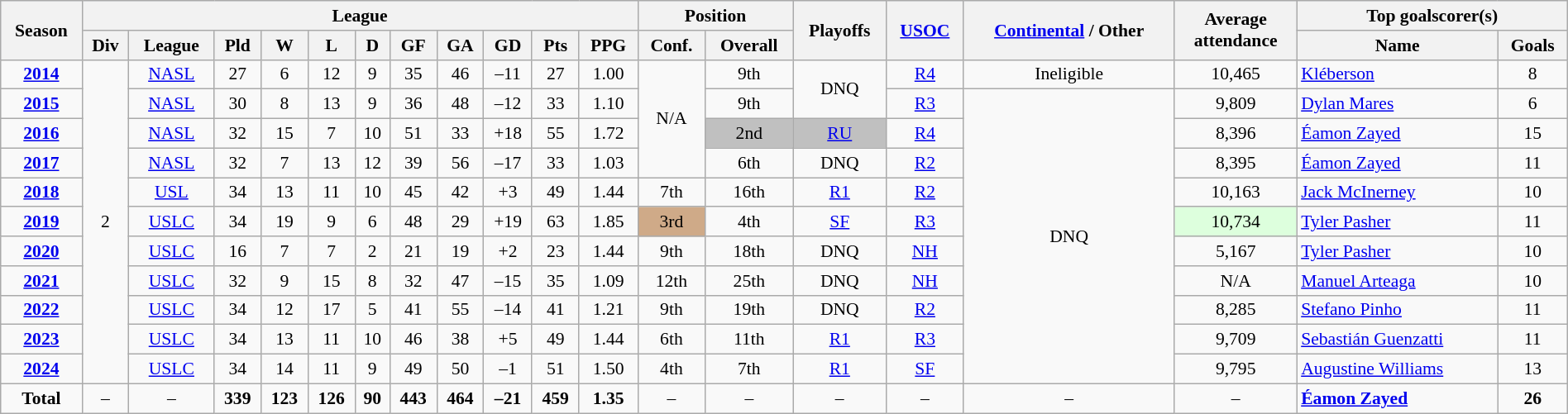<table class="wikitable" width=100% style="font-size:90%; text-align:center;">
<tr style="background:#f0f6ff;">
<th rowspan=2>Season</th>
<th colspan=11>League</th>
<th colspan=2>Position</th>
<th rowspan=2>Playoffs</th>
<th rowspan=2><a href='#'>USOC</a></th>
<th rowspan="2"><a href='#'>Continental</a> / Other</th>
<th rowspan=2>Average <br> attendance</th>
<th colspan=2>Top goalscorer(s)</th>
</tr>
<tr>
<th>Div</th>
<th>League</th>
<th>Pld</th>
<th>W</th>
<th>L</th>
<th>D</th>
<th>GF</th>
<th>GA</th>
<th>GD</th>
<th>Pts</th>
<th>PPG</th>
<th>Conf.</th>
<th>Overall</th>
<th>Name</th>
<th>Goals</th>
</tr>
<tr>
<td><strong><a href='#'>2014</a></strong></td>
<td rowspan="11">2</td>
<td><a href='#'>NASL</a></td>
<td>27</td>
<td>6</td>
<td>12</td>
<td>9</td>
<td>35</td>
<td>46</td>
<td>–11</td>
<td>27</td>
<td>1.00</td>
<td rowspan=4>N/A</td>
<td>9th</td>
<td rowspan=2>DNQ</td>
<td><a href='#'>R4</a></td>
<td>Ineligible</td>
<td>10,465</td>
<td align=left> <a href='#'>Kléberson</a></td>
<td>8</td>
</tr>
<tr>
<td><strong><a href='#'>2015</a></strong></td>
<td><a href='#'>NASL</a></td>
<td>30</td>
<td>8</td>
<td>13</td>
<td>9</td>
<td>36</td>
<td>48</td>
<td>–12</td>
<td>33</td>
<td>1.10</td>
<td>9th</td>
<td><a href='#'>R3</a></td>
<td rowspan="10">DNQ</td>
<td>9,809</td>
<td align=left> <a href='#'>Dylan Mares</a></td>
<td>6</td>
</tr>
<tr>
<td><strong><a href='#'>2016</a></strong></td>
<td><a href='#'>NASL</a></td>
<td>32</td>
<td>15</td>
<td>7</td>
<td>10</td>
<td>51</td>
<td>33</td>
<td>+18</td>
<td>55</td>
<td>1.72</td>
<td bgcolor=silver>2nd</td>
<td bgcolor=silver><a href='#'>RU</a></td>
<td><a href='#'>R4</a></td>
<td>8,396</td>
<td align=left> <a href='#'>Éamon Zayed</a></td>
<td>15</td>
</tr>
<tr>
<td><strong><a href='#'>2017</a></strong></td>
<td><a href='#'>NASL</a></td>
<td>32</td>
<td>7</td>
<td>13</td>
<td>12</td>
<td>39</td>
<td>56</td>
<td>–17</td>
<td>33</td>
<td>1.03</td>
<td>6th</td>
<td>DNQ</td>
<td><a href='#'>R2</a></td>
<td>8,395</td>
<td align=left> <a href='#'>Éamon Zayed</a></td>
<td>11</td>
</tr>
<tr>
<td><strong><a href='#'>2018</a></strong></td>
<td><a href='#'>USL</a></td>
<td>34</td>
<td>13</td>
<td>11</td>
<td>10</td>
<td>45</td>
<td>42</td>
<td>+3</td>
<td>49</td>
<td>1.44</td>
<td>7th</td>
<td>16th</td>
<td><a href='#'>R1</a></td>
<td><a href='#'>R2</a></td>
<td>10,163</td>
<td align=left> <a href='#'>Jack McInerney</a></td>
<td>10</td>
</tr>
<tr>
<td><strong><a href='#'>2019</a></strong></td>
<td><a href='#'>USLC</a></td>
<td>34</td>
<td>19</td>
<td>9</td>
<td>6</td>
<td>48</td>
<td>29</td>
<td>+19</td>
<td>63</td>
<td>1.85</td>
<td bgcolor=CFAA88>3rd</td>
<td>4th</td>
<td><a href='#'>SF</a></td>
<td><a href='#'>R3</a></td>
<td style="background:#dfd;">10,734</td>
<td align=left> <a href='#'>Tyler Pasher</a></td>
<td>11</td>
</tr>
<tr>
<td><strong><a href='#'>2020</a></strong></td>
<td><a href='#'>USLC</a></td>
<td>16</td>
<td>7</td>
<td>7</td>
<td>2</td>
<td>21</td>
<td>19</td>
<td>+2</td>
<td>23</td>
<td>1.44</td>
<td>9th</td>
<td>18th</td>
<td>DNQ</td>
<td><a href='#'>NH</a></td>
<td>5,167</td>
<td align=left> <a href='#'>Tyler Pasher</a></td>
<td>10</td>
</tr>
<tr>
<td><strong><a href='#'>2021</a></strong></td>
<td><a href='#'>USLC</a></td>
<td>32</td>
<td>9</td>
<td>15</td>
<td>8</td>
<td>32</td>
<td>47</td>
<td>–15</td>
<td>35</td>
<td>1.09</td>
<td>12th</td>
<td>25th</td>
<td>DNQ</td>
<td><a href='#'>NH</a></td>
<td>N/A</td>
<td align=left> <a href='#'>Manuel Arteaga</a></td>
<td>10</td>
</tr>
<tr>
<td><strong><a href='#'>2022</a></strong></td>
<td><a href='#'>USLC</a></td>
<td>34</td>
<td>12</td>
<td>17</td>
<td>5</td>
<td>41</td>
<td>55</td>
<td>–14</td>
<td>41</td>
<td>1.21</td>
<td>9th</td>
<td>19th</td>
<td>DNQ</td>
<td><a href='#'>R2</a></td>
<td>8,285</td>
<td align=left> <a href='#'>Stefano Pinho</a></td>
<td>11</td>
</tr>
<tr>
<td><strong><a href='#'>2023</a></strong></td>
<td><a href='#'>USLC</a></td>
<td>34</td>
<td>13</td>
<td>11</td>
<td>10</td>
<td>46</td>
<td>38</td>
<td>+5</td>
<td>49</td>
<td>1.44</td>
<td>6th</td>
<td>11th</td>
<td><a href='#'>R1</a></td>
<td><a href='#'>R3</a></td>
<td>9,709</td>
<td align=left> <a href='#'>Sebastián Guenzatti</a></td>
<td>11</td>
</tr>
<tr>
<td><a href='#'><strong>2024</strong></a></td>
<td><a href='#'>USLC</a></td>
<td>34</td>
<td>14</td>
<td>11</td>
<td>9</td>
<td>49</td>
<td>50</td>
<td>–1</td>
<td>51</td>
<td>1.50</td>
<td>4th</td>
<td>7th</td>
<td><a href='#'>R1</a></td>
<td><a href='#'>SF</a></td>
<td>9,795</td>
<td align=left> <a href='#'>Augustine Williams</a></td>
<td>13</td>
</tr>
<tr>
<td><strong>Total</strong></td>
<td>–</td>
<td>–</td>
<td><strong>339</strong></td>
<td><strong>123</strong></td>
<td><strong>126</strong></td>
<td><strong>90</strong></td>
<td><strong>443</strong></td>
<td><strong>464</strong></td>
<td><strong>–21</strong></td>
<td><strong>459</strong></td>
<td><strong>1.35</strong></td>
<td>–</td>
<td>–</td>
<td>–</td>
<td>–</td>
<td>–</td>
<td>–</td>
<td align="left"> <strong><a href='#'>Éamon Zayed</a></strong></td>
<td><strong>26</strong></td>
</tr>
</table>
